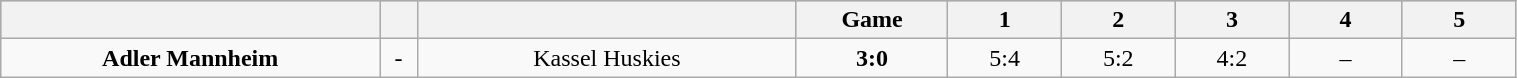<table class="wikitable" width="80%">
<tr style="background-color:#c0c0c0;">
<th style="width:25%;"></th>
<th style="width:2.5%;"></th>
<th style="width:25%;"></th>
<th style="width:10%;">Game</th>
<th style="width:7.5%;">1</th>
<th style="width:7.5%;">2</th>
<th style="width:7.5%;">3</th>
<th style="width:7.5%;">4</th>
<th style="width:7.5%;">5</th>
</tr>
<tr align="center">
<td><strong>Adler Mannheim</strong></td>
<td>-</td>
<td>Kassel Huskies</td>
<td><strong>3:0</strong></td>
<td>5:4</td>
<td>5:2</td>
<td>4:2</td>
<td>–</td>
<td>–</td>
</tr>
</table>
